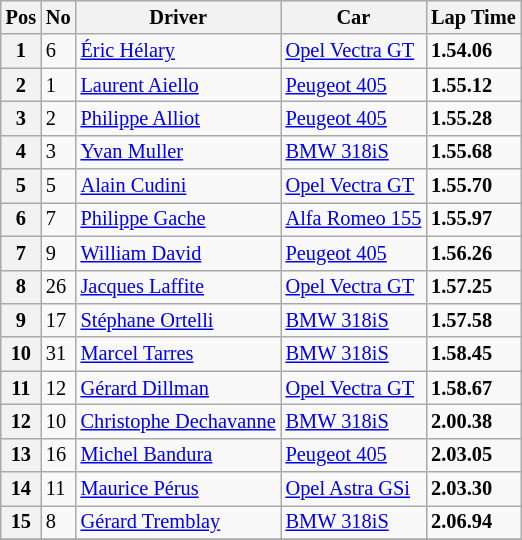<table class="wikitable" style="font-size: 85%;">
<tr>
<th>Pos</th>
<th>No</th>
<th>Driver</th>
<th>Car</th>
<th>Lap Time</th>
</tr>
<tr>
<th>1</th>
<td>6</td>
<td> <a href='#'>Éric Hélary</a></td>
<td><a href='#'> Opel Vectra GT</a></td>
<td><strong>1.54.06</strong></td>
</tr>
<tr>
<th>2</th>
<td>1</td>
<td> <a href='#'>Laurent Aiello</a></td>
<td><a href='#'>Peugeot 405</a></td>
<td><strong>1.55.12</strong></td>
</tr>
<tr>
<th>3</th>
<td>2</td>
<td> <a href='#'>Philippe Alliot</a></td>
<td><a href='#'>Peugeot 405</a></td>
<td><strong>1.55.28</strong></td>
</tr>
<tr>
<th>4</th>
<td>3</td>
<td> <a href='#'>Yvan Muller</a></td>
<td><a href='#'>BMW 318iS</a></td>
<td><strong>1.55.68</strong></td>
</tr>
<tr>
<th>5</th>
<td>5</td>
<td> <a href='#'>Alain Cudini</a></td>
<td><a href='#'> Opel Vectra GT</a></td>
<td><strong>1.55.70</strong></td>
</tr>
<tr>
<th>6</th>
<td>7</td>
<td> <a href='#'>Philippe Gache</a></td>
<td><a href='#'>Alfa Romeo 155</a></td>
<td><strong>1.55.97</strong></td>
</tr>
<tr>
<th>7</th>
<td>9</td>
<td> <a href='#'>William David</a></td>
<td><a href='#'>Peugeot 405</a></td>
<td><strong>1.56.26</strong></td>
</tr>
<tr>
<th>8</th>
<td>26</td>
<td> <a href='#'>Jacques Laffite</a></td>
<td><a href='#'> Opel Vectra GT</a></td>
<td><strong>1.57.25</strong></td>
</tr>
<tr>
<th>9</th>
<td>17</td>
<td> <a href='#'>Stéphane Ortelli</a></td>
<td><a href='#'>BMW 318iS</a></td>
<td><strong>1.57.58</strong></td>
</tr>
<tr>
<th>10</th>
<td>31</td>
<td> <a href='#'>Marcel Tarres</a></td>
<td><a href='#'>BMW 318iS</a></td>
<td><strong>1.58.45</strong></td>
</tr>
<tr>
<th>11</th>
<td>12</td>
<td> <a href='#'>Gérard Dillman</a></td>
<td><a href='#'> Opel Vectra GT</a></td>
<td><strong>1.58.67</strong></td>
</tr>
<tr>
<th>12</th>
<td>10</td>
<td> <a href='#'>Christophe Dechavanne</a></td>
<td><a href='#'>BMW 318iS</a></td>
<td><strong>2.00.38</strong></td>
</tr>
<tr>
<th>13</th>
<td>16</td>
<td> <a href='#'>Michel Bandura</a></td>
<td><a href='#'>Peugeot 405</a></td>
<td><strong>2.03.05</strong></td>
</tr>
<tr>
<th>14</th>
<td>11</td>
<td> <a href='#'>Maurice Pérus</a></td>
<td><a href='#'>Opel Astra GSi</a></td>
<td><strong>2.03.30</strong></td>
</tr>
<tr>
<th>15</th>
<td>8</td>
<td> <a href='#'>Gérard Tremblay</a></td>
<td><a href='#'>BMW 318iS</a></td>
<td><strong>2.06.94</strong></td>
</tr>
<tr>
</tr>
</table>
